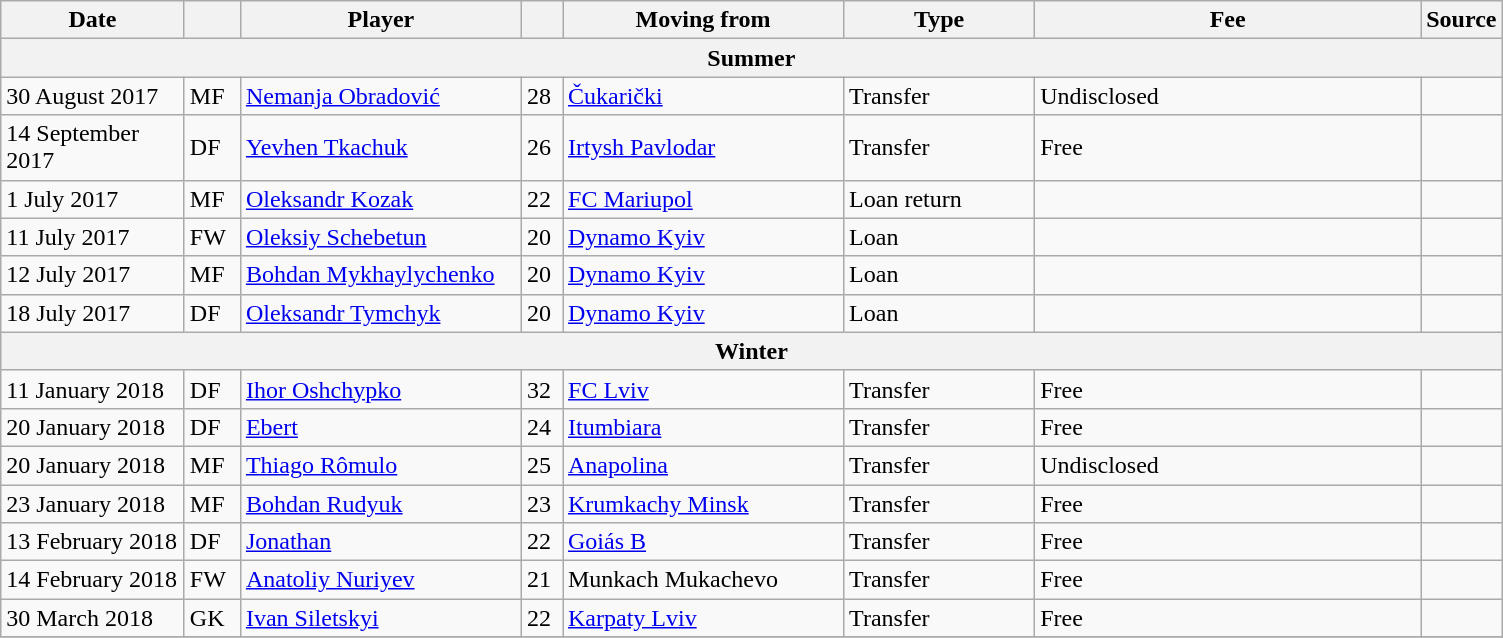<table class="wikitable sortable">
<tr>
<th style="width:115px;">Date</th>
<th style="width:30px;"></th>
<th style="width:180px;">Player</th>
<th style="width:20px;"></th>
<th style="width:180px;">Moving from</th>
<th style="width:120px;" class="unsortable">Type</th>
<th style="width:250px;" class="unsortable">Fee</th>
<th style="width:20px;">Source</th>
</tr>
<tr>
<th colspan=8>Summer</th>
</tr>
<tr>
<td>30 August 2017</td>
<td>MF</td>
<td> <a href='#'>Nemanja Obradović</a></td>
<td>28</td>
<td> <a href='#'>Čukarički</a></td>
<td>Transfer</td>
<td>Undisclosed</td>
<td></td>
</tr>
<tr>
<td>14 September 2017</td>
<td>DF</td>
<td> <a href='#'>Yevhen Tkachuk</a></td>
<td>26</td>
<td> <a href='#'>Irtysh Pavlodar</a></td>
<td>Transfer</td>
<td>Free</td>
<td></td>
</tr>
<tr>
<td>1 July 2017</td>
<td>MF</td>
<td> <a href='#'>Oleksandr Kozak</a></td>
<td>22</td>
<td> <a href='#'>FC Mariupol</a></td>
<td>Loan return</td>
<td></td>
<td></td>
</tr>
<tr>
<td>11 July 2017</td>
<td>FW</td>
<td> <a href='#'>Oleksiy Schebetun</a></td>
<td>20</td>
<td> <a href='#'>Dynamo Kyiv</a></td>
<td>Loan</td>
<td></td>
<td></td>
</tr>
<tr>
<td>12 July 2017</td>
<td>MF</td>
<td> <a href='#'>Bohdan Mykhaylychenko</a></td>
<td>20</td>
<td> <a href='#'>Dynamo Kyiv</a></td>
<td>Loan</td>
<td></td>
<td></td>
</tr>
<tr>
<td>18 July 2017</td>
<td>DF</td>
<td> <a href='#'>Oleksandr Tymchyk</a></td>
<td>20</td>
<td> <a href='#'>Dynamo Kyiv</a></td>
<td>Loan</td>
<td></td>
<td></td>
</tr>
<tr>
<th colspan=8>Winter</th>
</tr>
<tr>
<td>11 January 2018</td>
<td>DF</td>
<td> <a href='#'>Ihor Oshchypko</a></td>
<td>32</td>
<td> <a href='#'>FC Lviv</a></td>
<td>Transfer</td>
<td>Free</td>
<td></td>
</tr>
<tr>
<td>20 January 2018</td>
<td>DF</td>
<td> <a href='#'>Ebert</a></td>
<td>24</td>
<td> <a href='#'>Itumbiara</a></td>
<td>Transfer</td>
<td>Free</td>
<td></td>
</tr>
<tr>
<td>20 January 2018</td>
<td>MF</td>
<td> <a href='#'>Thiago Rômulo</a></td>
<td>25</td>
<td> <a href='#'>Anapolina</a></td>
<td>Transfer</td>
<td>Undisclosed</td>
<td></td>
</tr>
<tr>
<td>23 January 2018</td>
<td>MF</td>
<td> <a href='#'>Bohdan Rudyuk</a></td>
<td>23</td>
<td> <a href='#'>Krumkachy Minsk</a></td>
<td>Transfer</td>
<td>Free</td>
<td></td>
</tr>
<tr>
<td>13 February 2018</td>
<td>DF</td>
<td> <a href='#'>Jonathan</a></td>
<td>22</td>
<td> <a href='#'>Goiás B</a></td>
<td>Transfer</td>
<td>Free</td>
<td></td>
</tr>
<tr>
<td>14 February 2018</td>
<td>FW</td>
<td> <a href='#'>Anatoliy Nuriyev</a></td>
<td>21</td>
<td> Munkach Mukachevo</td>
<td>Transfer</td>
<td>Free</td>
<td></td>
</tr>
<tr>
<td>30 March 2018</td>
<td>GK</td>
<td> <a href='#'>Ivan Siletskyi</a></td>
<td>22</td>
<td> <a href='#'>Karpaty Lviv</a></td>
<td>Transfer</td>
<td>Free</td>
<td></td>
</tr>
<tr>
</tr>
</table>
